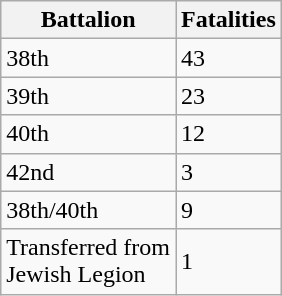<table class="wikitable" style="float:right; margin-left:1em">
<tr>
<th>Battalion</th>
<th>Fatalities</th>
</tr>
<tr>
<td>38th</td>
<td>43</td>
</tr>
<tr>
<td>39th</td>
<td>23</td>
</tr>
<tr>
<td>40th</td>
<td>12</td>
</tr>
<tr>
<td>42nd</td>
<td>3</td>
</tr>
<tr>
<td>38th/40th</td>
<td>9</td>
</tr>
<tr>
<td>Transferred from<br>Jewish Legion</td>
<td>1</td>
</tr>
</table>
